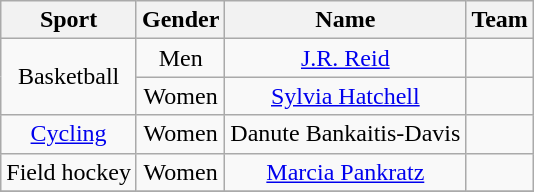<table class="wikitable" style="text-align: center;">
<tr>
<th>Sport</th>
<th>Gender</th>
<th>Name</th>
<th>Team</th>
</tr>
<tr>
<td rowspan="2">Basketball</td>
<td>Men</td>
<td><a href='#'>J.R. Reid</a></td>
<td></td>
</tr>
<tr>
<td>Women</td>
<td><a href='#'>Sylvia Hatchell</a></td>
<td></td>
</tr>
<tr>
<td><a href='#'>Cycling</a></td>
<td>Women</td>
<td>Danute Bankaitis-Davis</td>
<td></td>
</tr>
<tr>
<td>Field hockey</td>
<td>Women</td>
<td><a href='#'>Marcia Pankratz</a></td>
<td></td>
</tr>
<tr>
</tr>
</table>
